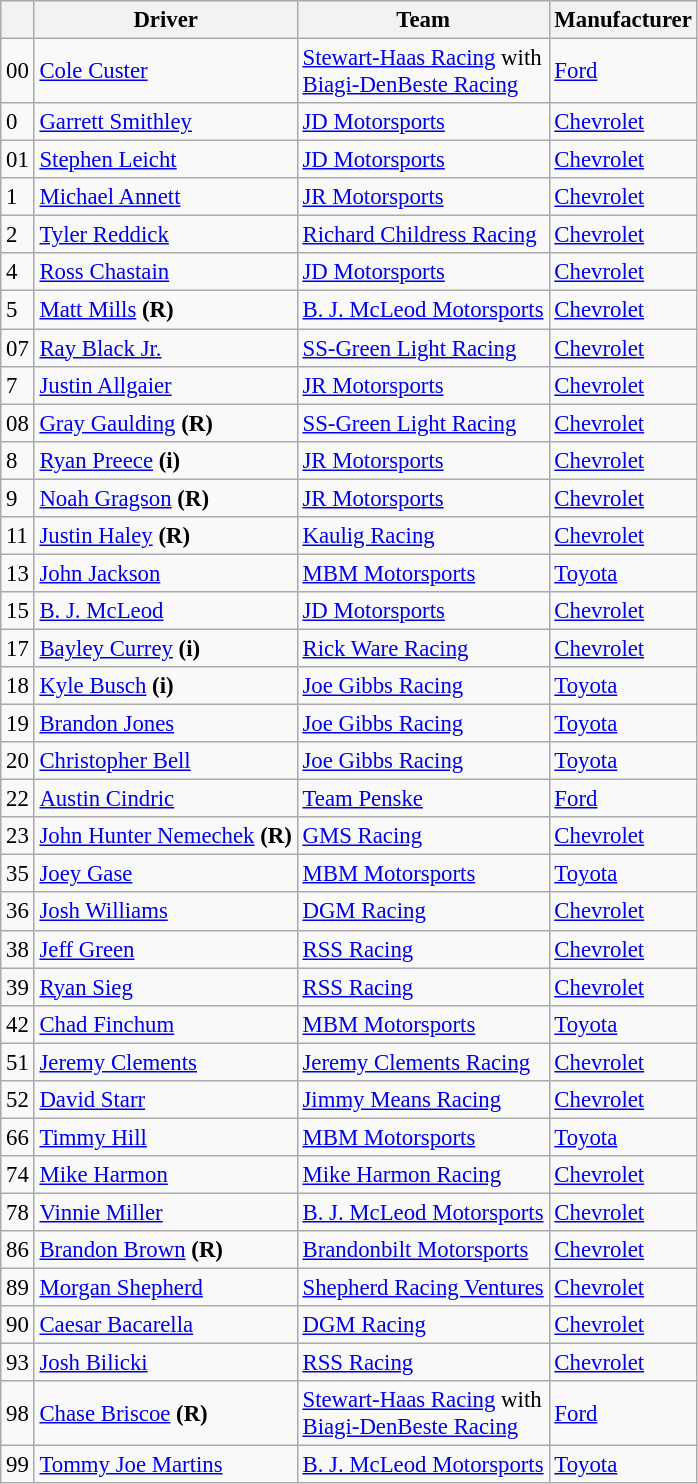<table class="wikitable" style="font-size:95%">
<tr>
<th></th>
<th>Driver</th>
<th>Team</th>
<th>Manufacturer</th>
</tr>
<tr>
<td>00</td>
<td><a href='#'>Cole Custer</a></td>
<td><a href='#'>Stewart-Haas Racing</a> with <br> <a href='#'>Biagi-DenBeste Racing</a></td>
<td><a href='#'>Ford</a></td>
</tr>
<tr>
<td>0</td>
<td><a href='#'>Garrett Smithley</a></td>
<td><a href='#'>JD Motorsports</a></td>
<td><a href='#'>Chevrolet</a></td>
</tr>
<tr>
<td>01</td>
<td><a href='#'>Stephen Leicht</a></td>
<td><a href='#'>JD Motorsports</a></td>
<td><a href='#'>Chevrolet</a></td>
</tr>
<tr>
<td>1</td>
<td><a href='#'>Michael Annett</a></td>
<td><a href='#'>JR Motorsports</a></td>
<td><a href='#'>Chevrolet</a></td>
</tr>
<tr>
<td>2</td>
<td><a href='#'>Tyler Reddick</a></td>
<td><a href='#'>Richard Childress Racing</a></td>
<td><a href='#'>Chevrolet</a></td>
</tr>
<tr>
<td>4</td>
<td><a href='#'>Ross Chastain</a></td>
<td><a href='#'>JD Motorsports</a></td>
<td><a href='#'>Chevrolet</a></td>
</tr>
<tr>
<td>5</td>
<td><a href='#'>Matt Mills</a> <strong>(R)</strong></td>
<td><a href='#'>B. J. McLeod Motorsports</a></td>
<td><a href='#'>Chevrolet</a></td>
</tr>
<tr>
<td>07</td>
<td><a href='#'>Ray Black Jr.</a></td>
<td><a href='#'>SS-Green Light Racing</a></td>
<td><a href='#'>Chevrolet</a></td>
</tr>
<tr>
<td>7</td>
<td><a href='#'>Justin Allgaier</a></td>
<td><a href='#'>JR Motorsports</a></td>
<td><a href='#'>Chevrolet</a></td>
</tr>
<tr>
<td>08</td>
<td><a href='#'>Gray Gaulding</a> <strong>(R)</strong></td>
<td><a href='#'>SS-Green Light Racing</a></td>
<td><a href='#'>Chevrolet</a></td>
</tr>
<tr>
<td>8</td>
<td><a href='#'>Ryan Preece</a> <strong>(i)</strong></td>
<td><a href='#'>JR Motorsports</a></td>
<td><a href='#'>Chevrolet</a></td>
</tr>
<tr>
<td>9</td>
<td><a href='#'>Noah Gragson</a> <strong>(R)</strong></td>
<td><a href='#'>JR Motorsports</a></td>
<td><a href='#'>Chevrolet</a></td>
</tr>
<tr>
<td>11</td>
<td><a href='#'>Justin Haley</a> <strong>(R)</strong></td>
<td><a href='#'>Kaulig Racing</a></td>
<td><a href='#'>Chevrolet</a></td>
</tr>
<tr>
<td>13</td>
<td><a href='#'>John Jackson</a></td>
<td><a href='#'>MBM Motorsports</a></td>
<td><a href='#'>Toyota</a></td>
</tr>
<tr>
<td>15</td>
<td><a href='#'>B. J. McLeod</a></td>
<td><a href='#'>JD Motorsports</a></td>
<td><a href='#'>Chevrolet</a></td>
</tr>
<tr>
<td>17</td>
<td><a href='#'>Bayley Currey</a> <strong>(i)</strong></td>
<td><a href='#'>Rick Ware Racing</a></td>
<td><a href='#'>Chevrolet</a></td>
</tr>
<tr>
<td>18</td>
<td><a href='#'>Kyle Busch</a> <strong>(i)</strong></td>
<td><a href='#'>Joe Gibbs Racing</a></td>
<td><a href='#'>Toyota</a></td>
</tr>
<tr>
<td>19</td>
<td><a href='#'>Brandon Jones</a></td>
<td><a href='#'>Joe Gibbs Racing</a></td>
<td><a href='#'>Toyota</a></td>
</tr>
<tr>
<td>20</td>
<td><a href='#'>Christopher Bell</a></td>
<td><a href='#'>Joe Gibbs Racing</a></td>
<td><a href='#'>Toyota</a></td>
</tr>
<tr>
<td>22</td>
<td><a href='#'>Austin Cindric</a></td>
<td><a href='#'>Team Penske</a></td>
<td><a href='#'>Ford</a></td>
</tr>
<tr>
<td>23</td>
<td><a href='#'>John Hunter Nemechek</a> <strong>(R)</strong></td>
<td><a href='#'>GMS Racing</a></td>
<td><a href='#'>Chevrolet</a></td>
</tr>
<tr>
<td>35</td>
<td><a href='#'>Joey Gase</a></td>
<td><a href='#'>MBM Motorsports</a></td>
<td><a href='#'>Toyota</a></td>
</tr>
<tr>
<td>36</td>
<td><a href='#'>Josh Williams</a></td>
<td><a href='#'>DGM Racing</a></td>
<td><a href='#'>Chevrolet</a></td>
</tr>
<tr>
<td>38</td>
<td><a href='#'>Jeff Green</a></td>
<td><a href='#'>RSS Racing</a></td>
<td><a href='#'>Chevrolet</a></td>
</tr>
<tr>
<td>39</td>
<td><a href='#'>Ryan Sieg</a></td>
<td><a href='#'>RSS Racing</a></td>
<td><a href='#'>Chevrolet</a></td>
</tr>
<tr>
<td>42</td>
<td><a href='#'>Chad Finchum</a></td>
<td><a href='#'>MBM Motorsports</a></td>
<td><a href='#'>Toyota</a></td>
</tr>
<tr>
<td>51</td>
<td><a href='#'>Jeremy Clements</a></td>
<td><a href='#'>Jeremy Clements Racing</a></td>
<td><a href='#'>Chevrolet</a></td>
</tr>
<tr>
<td>52</td>
<td><a href='#'>David Starr</a></td>
<td><a href='#'>Jimmy Means Racing</a></td>
<td><a href='#'>Chevrolet</a></td>
</tr>
<tr>
<td>66</td>
<td><a href='#'>Timmy Hill</a></td>
<td><a href='#'>MBM Motorsports</a></td>
<td><a href='#'>Toyota</a></td>
</tr>
<tr>
<td>74</td>
<td><a href='#'>Mike Harmon</a></td>
<td><a href='#'>Mike Harmon Racing</a></td>
<td><a href='#'>Chevrolet</a></td>
</tr>
<tr>
<td>78</td>
<td><a href='#'>Vinnie Miller</a></td>
<td><a href='#'>B. J. McLeod Motorsports</a></td>
<td><a href='#'>Chevrolet</a></td>
</tr>
<tr>
<td>86</td>
<td><a href='#'>Brandon Brown</a> <strong>(R)</strong></td>
<td><a href='#'>Brandonbilt Motorsports</a></td>
<td><a href='#'>Chevrolet</a></td>
</tr>
<tr>
<td>89</td>
<td><a href='#'>Morgan Shepherd</a></td>
<td><a href='#'>Shepherd Racing Ventures</a></td>
<td><a href='#'>Chevrolet</a></td>
</tr>
<tr>
<td>90</td>
<td><a href='#'>Caesar Bacarella</a></td>
<td><a href='#'>DGM Racing</a></td>
<td><a href='#'>Chevrolet</a></td>
</tr>
<tr>
<td>93</td>
<td><a href='#'>Josh Bilicki</a></td>
<td><a href='#'>RSS Racing</a></td>
<td><a href='#'>Chevrolet</a></td>
</tr>
<tr>
<td>98</td>
<td><a href='#'>Chase Briscoe</a> <strong>(R)</strong></td>
<td><a href='#'>Stewart-Haas Racing</a> with <br> <a href='#'>Biagi-DenBeste Racing</a></td>
<td><a href='#'>Ford</a></td>
</tr>
<tr>
<td>99</td>
<td><a href='#'>Tommy Joe Martins</a></td>
<td><a href='#'>B. J. McLeod Motorsports</a></td>
<td><a href='#'>Toyota</a></td>
</tr>
</table>
